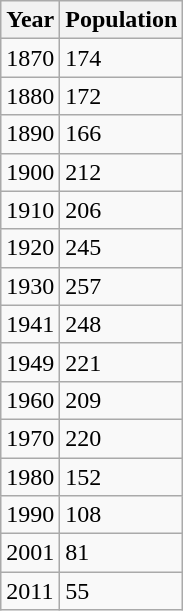<table class="wikitable">
<tr>
<th>Year</th>
<th>Population</th>
</tr>
<tr>
<td>1870</td>
<td>174</td>
</tr>
<tr>
<td>1880</td>
<td>172</td>
</tr>
<tr>
<td>1890</td>
<td>166</td>
</tr>
<tr>
<td>1900</td>
<td>212</td>
</tr>
<tr>
<td>1910</td>
<td>206</td>
</tr>
<tr>
<td>1920</td>
<td>245</td>
</tr>
<tr>
<td>1930</td>
<td>257</td>
</tr>
<tr>
<td>1941</td>
<td>248</td>
</tr>
<tr>
<td>1949</td>
<td>221</td>
</tr>
<tr>
<td>1960</td>
<td>209</td>
</tr>
<tr>
<td>1970</td>
<td>220</td>
</tr>
<tr>
<td>1980</td>
<td>152</td>
</tr>
<tr>
<td>1990</td>
<td>108</td>
</tr>
<tr>
<td>2001</td>
<td>81</td>
</tr>
<tr>
<td>2011</td>
<td>55</td>
</tr>
</table>
